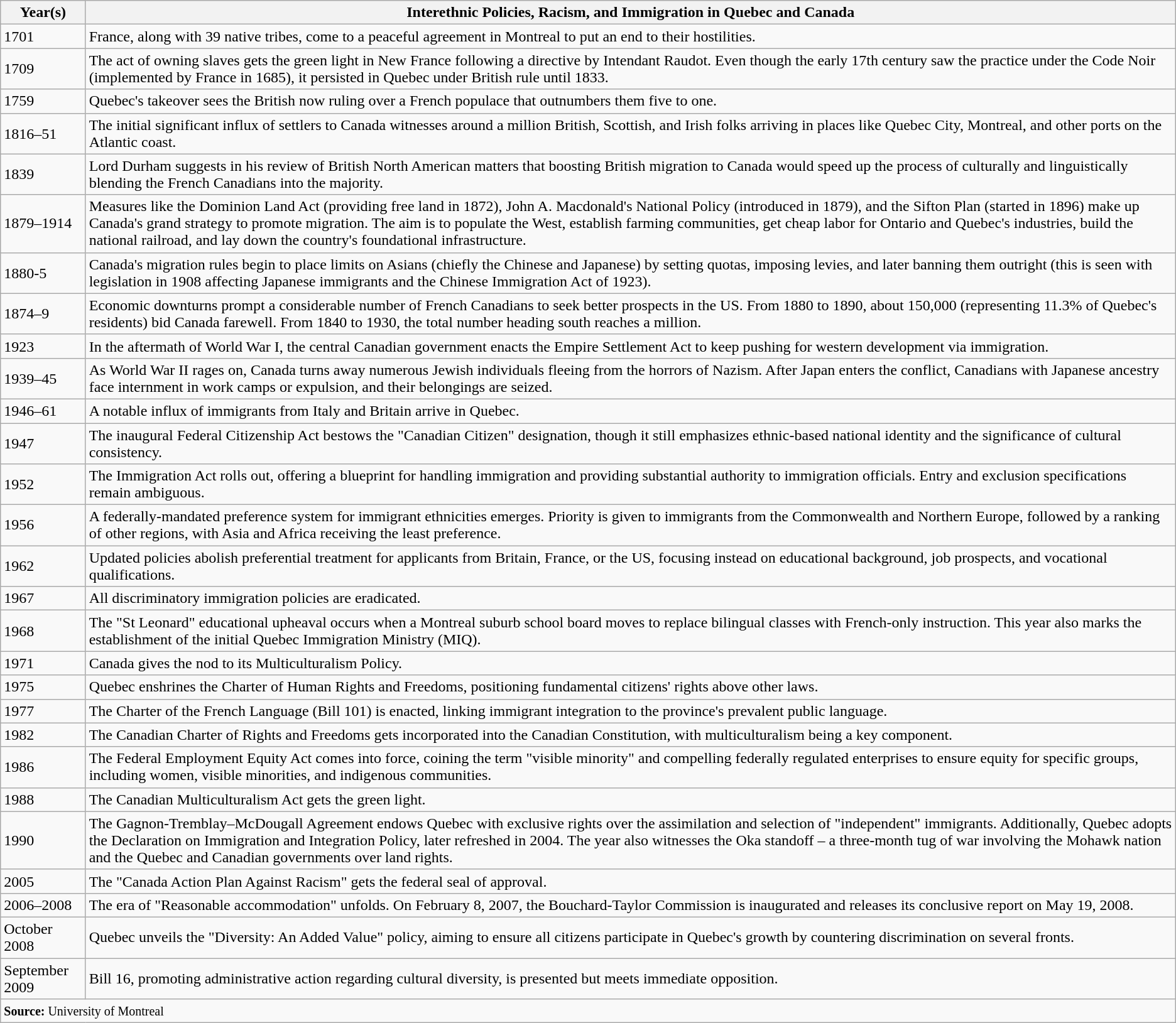<table class="wikitable mw-collapsible mw-collapsed">
<tr>
<th>Year(s)</th>
<th>Interethnic Policies, Racism, and Immigration in Quebec and Canada</th>
</tr>
<tr>
<td>1701</td>
<td>France, along with 39 native tribes, come to a peaceful agreement in Montreal to put an end to their hostilities.</td>
</tr>
<tr>
<td>1709</td>
<td>The act of owning slaves gets the green light in New France following a directive by Intendant Raudot. Even though the early 17th century saw the practice under the Code Noir (implemented by France in 1685), it persisted in Quebec under British rule until 1833.</td>
</tr>
<tr>
<td>1759</td>
<td>Quebec's takeover sees the British now ruling over a French populace that outnumbers them five to one.</td>
</tr>
<tr>
<td>1816–51</td>
<td>The initial significant influx of settlers to Canada witnesses around a million British, Scottish, and Irish folks arriving in places like Quebec City, Montreal, and other ports on the Atlantic coast.</td>
</tr>
<tr>
<td>1839</td>
<td>Lord Durham suggests in his review of British North American matters that boosting British migration to Canada would speed up the process of culturally and linguistically blending the French Canadians into the majority.</td>
</tr>
<tr>
<td>1879–1914</td>
<td>Measures like the Dominion Land Act (providing free land in 1872), John A. Macdonald's National Policy (introduced in 1879), and the Sifton Plan (started in 1896) make up Canada's grand strategy to promote migration. The aim is to populate the West, establish farming communities, get cheap labor for Ontario and Quebec's industries, build the national railroad, and lay down the country's foundational infrastructure.</td>
</tr>
<tr>
<td>1880-5</td>
<td>Canada's migration rules begin to place limits on Asians (chiefly the Chinese and Japanese) by setting quotas, imposing levies, and later banning them outright (this is seen with legislation in 1908 affecting Japanese immigrants and the Chinese Immigration Act of 1923).</td>
</tr>
<tr>
<td>1874–9</td>
<td>Economic downturns prompt a considerable number of French Canadians to seek better prospects in the US. From 1880 to 1890, about 150,000 (representing 11.3% of Quebec's residents) bid Canada farewell. From 1840 to 1930, the total number heading south reaches a million.</td>
</tr>
<tr>
<td>1923</td>
<td>In the aftermath of World War I, the central Canadian government enacts the Empire Settlement Act to keep pushing for western development via immigration.</td>
</tr>
<tr>
<td>1939–45</td>
<td>As World War II rages on, Canada turns away numerous Jewish individuals fleeing from the horrors of Nazism. After Japan enters the conflict, Canadians with Japanese ancestry face internment in work camps or expulsion, and their belongings are seized.</td>
</tr>
<tr>
<td>1946–61</td>
<td>A notable influx of immigrants from Italy and Britain arrive in Quebec.</td>
</tr>
<tr>
<td>1947</td>
<td>The inaugural Federal Citizenship Act bestows the "Canadian Citizen" designation, though it still emphasizes ethnic-based national identity and the significance of cultural consistency.</td>
</tr>
<tr>
<td>1952</td>
<td>The Immigration Act rolls out, offering a blueprint for handling immigration and providing substantial authority to immigration officials. Entry and exclusion specifications remain ambiguous.</td>
</tr>
<tr>
<td>1956</td>
<td>A federally-mandated preference system for immigrant ethnicities emerges. Priority is given to immigrants from the Commonwealth and Northern Europe, followed by a ranking of other regions, with Asia and Africa receiving the least preference.</td>
</tr>
<tr>
<td>1962</td>
<td>Updated policies abolish preferential treatment for applicants from Britain, France, or the US, focusing instead on educational background, job prospects, and vocational qualifications.</td>
</tr>
<tr>
<td>1967</td>
<td>All discriminatory immigration policies are eradicated.</td>
</tr>
<tr>
<td>1968</td>
<td>The "St Leonard" educational upheaval occurs when a Montreal suburb school board moves to replace bilingual classes with French-only instruction. This year also marks the establishment of the initial Quebec Immigration Ministry (MIQ).</td>
</tr>
<tr>
<td>1971</td>
<td>Canada gives the nod to its Multiculturalism Policy.</td>
</tr>
<tr>
<td>1975</td>
<td>Quebec enshrines the Charter of Human Rights and Freedoms, positioning fundamental citizens' rights above other laws.</td>
</tr>
<tr>
<td>1977</td>
<td>The Charter of the French Language (Bill 101) is enacted, linking immigrant integration to the province's prevalent public language.</td>
</tr>
<tr>
<td>1982</td>
<td>The Canadian Charter of Rights and Freedoms gets incorporated into the Canadian Constitution, with multiculturalism being a key component.</td>
</tr>
<tr>
<td>1986</td>
<td>The Federal Employment Equity Act comes into force, coining the term "visible minority" and compelling federally regulated enterprises to ensure equity for specific groups, including women, visible minorities, and indigenous communities.</td>
</tr>
<tr>
<td>1988</td>
<td>The Canadian Multiculturalism Act gets the green light.</td>
</tr>
<tr>
<td>1990</td>
<td>The Gagnon-Tremblay–McDougall Agreement endows Quebec with exclusive rights over the assimilation and selection of "independent" immigrants. Additionally, Quebec adopts the Declaration on Immigration and Integration Policy, later refreshed in 2004. The year also witnesses the Oka standoff – a three-month tug of war involving the Mohawk nation and the Quebec and Canadian governments over land rights.</td>
</tr>
<tr>
<td>2005</td>
<td>The "Canada Action Plan Against Racism" gets the federal seal of approval.</td>
</tr>
<tr>
<td>2006–2008</td>
<td>The era of "Reasonable accommodation" unfolds. On February 8, 2007, the Bouchard-Taylor Commission is inaugurated and releases its conclusive report on May 19, 2008.</td>
</tr>
<tr>
<td>October 2008</td>
<td>Quebec unveils the "Diversity: An Added Value" policy, aiming to ensure all citizens participate in Quebec's growth by countering discrimination on several fronts.</td>
</tr>
<tr>
<td>September 2009</td>
<td>Bill 16, promoting administrative action regarding cultural diversity, is presented but meets immediate opposition.</td>
</tr>
<tr>
<td colspan="2"><small><strong>Source:</strong> University of Montreal</small></td>
</tr>
</table>
